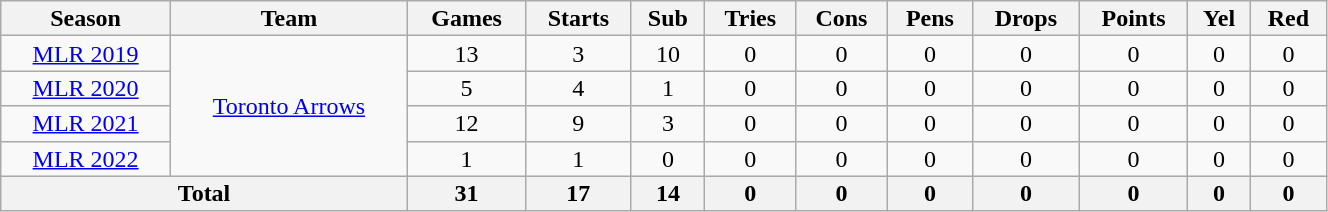<table class="wikitable" style="text-align:center; line-height:100%; font-size:100%; width:70%;">
<tr>
<th>Season</th>
<th>Team</th>
<th>Games</th>
<th>Starts</th>
<th>Sub</th>
<th>Tries</th>
<th>Cons</th>
<th>Pens</th>
<th>Drops</th>
<th>Points</th>
<th>Yel</th>
<th>Red</th>
</tr>
<tr>
<td><a href='#'>MLR 2019</a></td>
<td rowspan="4"><a href='#'>Toronto Arrows</a></td>
<td>13</td>
<td>3</td>
<td>10</td>
<td>0</td>
<td>0</td>
<td>0</td>
<td>0</td>
<td>0</td>
<td>0</td>
<td>0</td>
</tr>
<tr>
<td><a href='#'>MLR 2020</a></td>
<td>5</td>
<td>4</td>
<td>1</td>
<td>0</td>
<td>0</td>
<td>0</td>
<td>0</td>
<td>0</td>
<td>0</td>
<td>0</td>
</tr>
<tr>
<td><a href='#'>MLR 2021</a></td>
<td>12</td>
<td>9</td>
<td>3</td>
<td>0</td>
<td>0</td>
<td>0</td>
<td>0</td>
<td>0</td>
<td>0</td>
<td>0</td>
</tr>
<tr>
<td><a href='#'>MLR 2022</a></td>
<td>1</td>
<td>1</td>
<td>0</td>
<td>0</td>
<td>0</td>
<td>0</td>
<td>0</td>
<td>0</td>
<td>0</td>
<td>0</td>
</tr>
<tr>
<th colspan="2">Total</th>
<th>31</th>
<th>17</th>
<th>14</th>
<th>0</th>
<th>0</th>
<th>0</th>
<th>0</th>
<th>0</th>
<th>0</th>
<th>0</th>
</tr>
</table>
